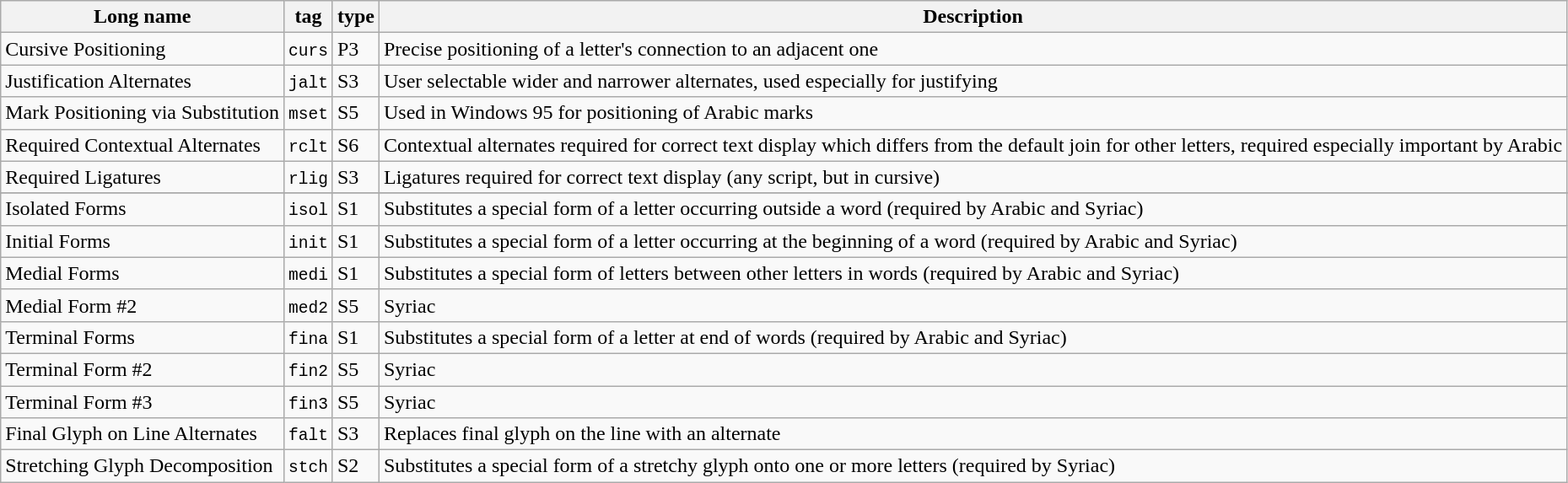<table class="wikitable sortable">
<tr>
<th>Long name</th>
<th>tag</th>
<th>type</th>
<th class="unsortable">Description</th>
</tr>
<tr>
<td>Cursive Positioning</td>
<td><code>curs</code></td>
<td>P3</td>
<td>Precise positioning of a letter's connection to an adjacent one</td>
</tr>
<tr>
<td>Justification Alternates</td>
<td><code>jalt</code></td>
<td>S3</td>
<td>User selectable wider and narrower alternates, used especially for justifying</td>
</tr>
<tr>
<td>Mark Positioning via Substitution</td>
<td><code>mset</code></td>
<td>S5</td>
<td>Used in Windows 95 for positioning of Arabic marks</td>
</tr>
<tr>
<td>Required Contextual Alternates</td>
<td><code>rclt</code></td>
<td>S6</td>
<td>Contextual alternates required for correct text display which differs from the default join for other letters, required especially important by Arabic</td>
</tr>
<tr>
<td>Required Ligatures</td>
<td><code>rlig</code></td>
<td>S3</td>
<td>Ligatures required for correct text display (any script, but in cursive)</td>
</tr>
<tr>
</tr>
<tr>
<td>Isolated Forms</td>
<td><code>isol</code></td>
<td>S1</td>
<td>Substitutes a special form of a letter occurring outside a word (required by Arabic and Syriac)</td>
</tr>
<tr>
<td>Initial Forms</td>
<td><code>init</code></td>
<td>S1</td>
<td>Substitutes a special form of a letter occurring at the beginning of a word (required by Arabic and Syriac)</td>
</tr>
<tr>
<td>Medial Forms</td>
<td><code>medi</code></td>
<td>S1</td>
<td>Substitutes a special form of letters between other letters in words (required by Arabic and Syriac)</td>
</tr>
<tr>
<td>Medial Form #2</td>
<td><code>med2</code></td>
<td>S5</td>
<td>Syriac</td>
</tr>
<tr>
<td>Terminal Forms</td>
<td><code>fina</code></td>
<td>S1</td>
<td>Substitutes a special form of a letter at end of words (required by Arabic and Syriac)</td>
</tr>
<tr>
<td>Terminal Form #2</td>
<td><code>fin2</code></td>
<td>S5</td>
<td>Syriac</td>
</tr>
<tr>
<td>Terminal Form #3</td>
<td><code>fin3</code></td>
<td>S5</td>
<td>Syriac</td>
</tr>
<tr>
<td>Final Glyph on Line Alternates</td>
<td><code>falt</code></td>
<td>S3</td>
<td>Replaces final glyph on the line with an alternate</td>
</tr>
<tr>
<td>Stretching Glyph Decomposition</td>
<td><code>stch</code></td>
<td>S2</td>
<td>Substitutes a special form of a stretchy glyph onto one or more letters (required by Syriac)</td>
</tr>
</table>
